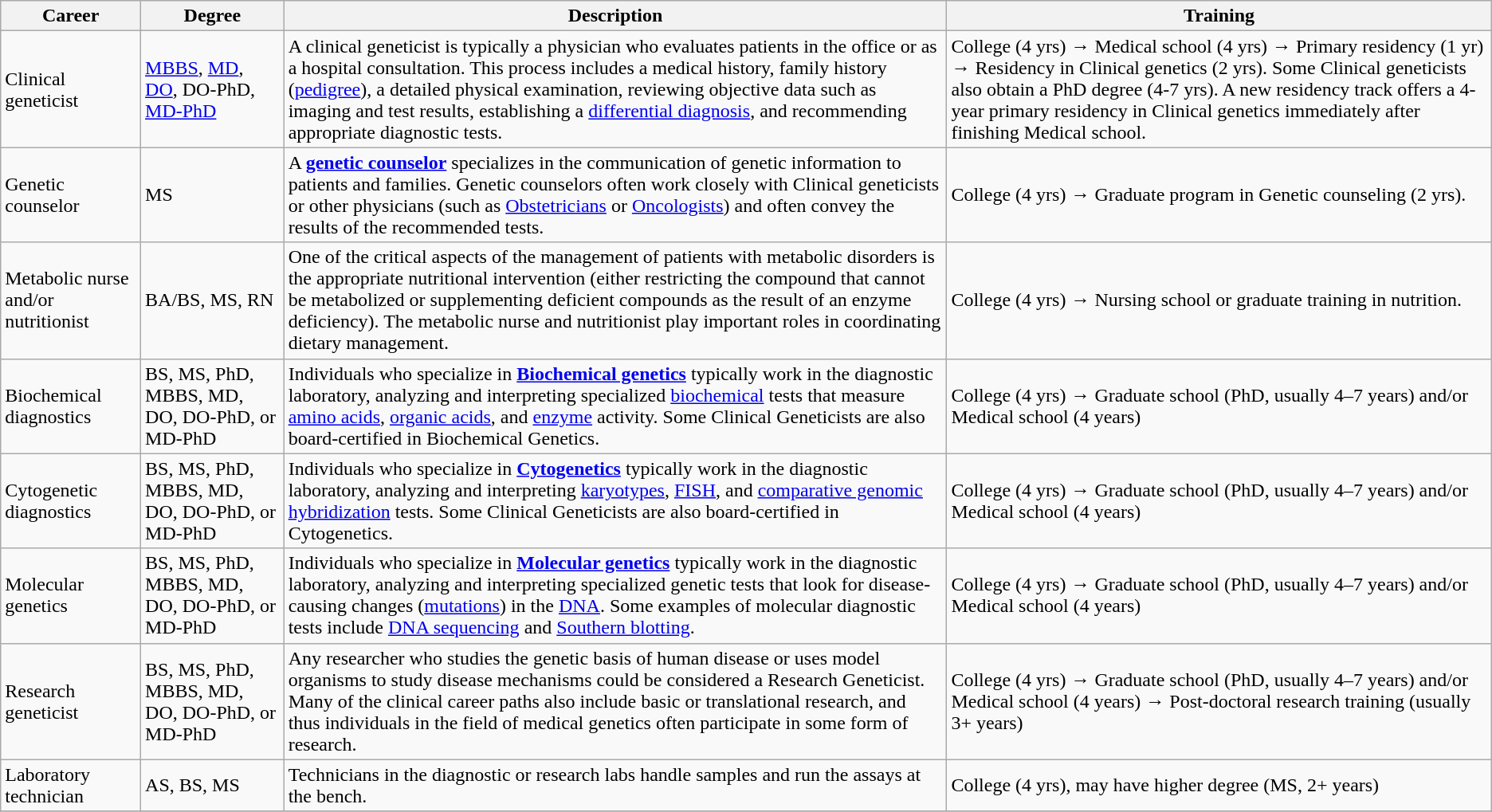<table class="wikitable">
<tr>
<th>Career</th>
<th>Degree</th>
<th>Description</th>
<th>Training</th>
</tr>
<tr>
<td>Clinical geneticist</td>
<td><a href='#'>MBBS</a>, <a href='#'>MD</a>, <a href='#'>DO</a>, DO-PhD, <a href='#'>MD-PhD</a></td>
<td>A clinical geneticist is typically a physician who evaluates patients in the office or as a hospital consultation. This process includes a medical history, family history (<a href='#'>pedigree</a>), a detailed physical examination, reviewing objective data such as imaging and test results, establishing a <a href='#'>differential diagnosis</a>, and recommending appropriate diagnostic tests.</td>
<td>College (4 yrs) → Medical school (4 yrs) → Primary residency (1 yr) → Residency in Clinical genetics (2 yrs). Some Clinical geneticists also obtain a PhD degree (4-7 yrs). A new residency track offers a 4-year primary residency in Clinical genetics immediately after finishing Medical school.</td>
</tr>
<tr>
<td>Genetic counselor</td>
<td>MS</td>
<td>A <strong><a href='#'>genetic counselor</a></strong> specializes in the communication of genetic information to patients and families. Genetic counselors often work closely with Clinical geneticists or other physicians (such as <a href='#'>Obstetricians</a> or <a href='#'>Oncologists</a>) and often convey the results of the recommended tests.</td>
<td>College (4 yrs) → Graduate program in Genetic counseling (2 yrs).</td>
</tr>
<tr>
<td>Metabolic nurse and/or nutritionist</td>
<td>BA/BS, MS, RN</td>
<td>One of the critical aspects of the management of patients with metabolic disorders is the appropriate nutritional intervention (either restricting the compound that cannot be metabolized or supplementing deficient compounds as the result of an enzyme deficiency). The metabolic nurse and nutritionist play important roles in coordinating dietary management.</td>
<td>College (4 yrs) → Nursing school or graduate training in nutrition.</td>
</tr>
<tr>
<td>Biochemical diagnostics</td>
<td>BS, MS, PhD, MBBS, MD, DO, DO-PhD, or MD-PhD</td>
<td>Individuals who specialize in <strong><a href='#'>Biochemical genetics</a></strong> typically work in the diagnostic laboratory, analyzing and interpreting specialized <a href='#'>biochemical</a> tests that measure <a href='#'>amino acids</a>, <a href='#'>organic acids</a>, and <a href='#'>enzyme</a> activity. Some Clinical Geneticists are also board-certified in Biochemical Genetics.</td>
<td>College (4 yrs) → Graduate school (PhD, usually 4–7 years) and/or Medical school (4 years)</td>
</tr>
<tr>
<td>Cytogenetic diagnostics</td>
<td>BS, MS, PhD, MBBS, MD, DO, DO-PhD, or MD-PhD</td>
<td>Individuals who specialize in <strong><a href='#'>Cytogenetics</a></strong> typically work in the diagnostic laboratory, analyzing and interpreting <a href='#'>karyotypes</a>, <a href='#'>FISH</a>, and <a href='#'>comparative genomic hybridization</a> tests. Some Clinical Geneticists are also board-certified in Cytogenetics.</td>
<td>College (4 yrs) → Graduate school (PhD, usually 4–7 years) and/or Medical school (4 years)</td>
</tr>
<tr>
<td>Molecular genetics</td>
<td>BS, MS, PhD, MBBS, MD, DO, DO-PhD, or MD-PhD</td>
<td>Individuals who specialize in <strong><a href='#'>Molecular genetics</a></strong> typically work in the diagnostic laboratory, analyzing and interpreting specialized genetic tests that look for disease-causing changes (<a href='#'>mutations</a>) in the <a href='#'>DNA</a>. Some examples of molecular diagnostic tests include <a href='#'>DNA sequencing</a> and <a href='#'>Southern blotting</a>.</td>
<td>College (4 yrs) → Graduate school (PhD, usually 4–7 years) and/or Medical school (4 years)</td>
</tr>
<tr>
<td>Research geneticist</td>
<td>BS, MS, PhD, MBBS, MD, DO, DO-PhD, or MD-PhD</td>
<td>Any researcher who studies the genetic basis of human disease or uses model organisms to study disease mechanisms could be considered a Research Geneticist. Many of the clinical career paths also include basic or translational research, and thus individuals in the field of medical genetics often participate in some form of research.</td>
<td>College (4 yrs) → Graduate school (PhD, usually 4–7 years) and/or Medical school (4 years) → Post-doctoral research training (usually 3+ years)</td>
</tr>
<tr>
<td>Laboratory technician</td>
<td>AS, BS, MS</td>
<td>Technicians in the diagnostic or research labs handle samples and run the assays at the bench.</td>
<td>College (4 yrs), may have higher degree (MS, 2+ years)</td>
</tr>
<tr>
</tr>
</table>
